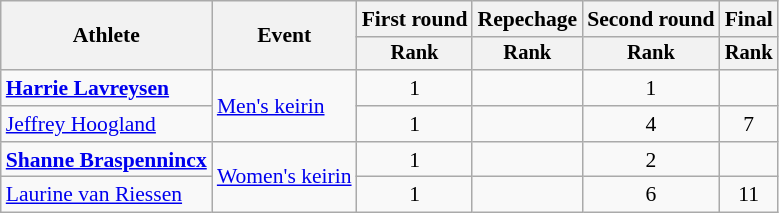<table class="wikitable" style="text-align:center; font-size:90%">
<tr>
<th rowspan=2>Athlete</th>
<th rowspan=2>Event</th>
<th>First round</th>
<th>Repechage</th>
<th>Second round</th>
<th>Final</th>
</tr>
<tr style="font-size:95%">
<th>Rank</th>
<th>Rank</th>
<th>Rank</th>
<th>Rank</th>
</tr>
<tr>
<td align=left><strong><a href='#'>Harrie Lavreysen</a></strong></td>
<td align=left rowspan=2><a href='#'>Men's keirin</a></td>
<td>1</td>
<td></td>
<td>1</td>
<td></td>
</tr>
<tr>
<td align=left><a href='#'>Jeffrey Hoogland</a></td>
<td>1</td>
<td></td>
<td>4</td>
<td>7</td>
</tr>
<tr>
<td align=left><strong><a href='#'>Shanne Braspennincx</a></strong></td>
<td align=left rowspan=2><a href='#'>Women's keirin</a></td>
<td>1</td>
<td></td>
<td>2</td>
<td></td>
</tr>
<tr>
<td align=left><a href='#'>Laurine van Riessen</a></td>
<td>1</td>
<td></td>
<td>6</td>
<td>11</td>
</tr>
</table>
